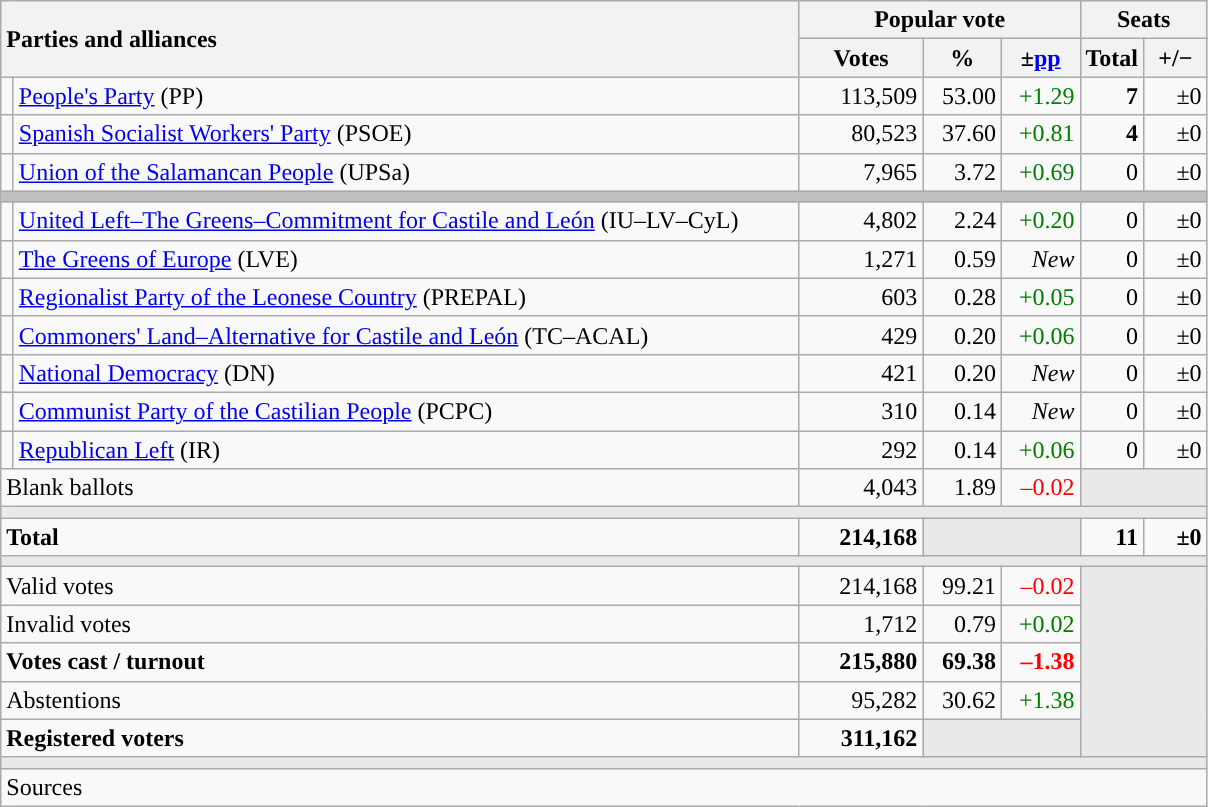<table class="wikitable" style="text-align:right;">
<tr>
<th style="text-align:left;" rowspan="2" colspan="2" width="525">Parties and alliances</th>
<th colspan="3">Popular vote</th>
<th colspan="2">Seats</th>
</tr>
<tr>
<th width="75">Votes</th>
<th width="45">%</th>
<th width="45">±<a href='#'>pp</a></th>
<th width="35">Total</th>
<th width="35">+/−</th>
</tr>
<tr>
<td width="1" style="color:inherit;background:"></td>
<td align="left"><a href='#'>People's Party</a> (PP)</td>
<td>113,509</td>
<td>53.00</td>
<td style="color:green;">+1.29</td>
<td><strong>7</strong></td>
<td>±0</td>
</tr>
<tr>
<td style="color:inherit;background:"></td>
<td align="left"><a href='#'>Spanish Socialist Workers' Party</a> (PSOE)</td>
<td>80,523</td>
<td>37.60</td>
<td style="color:green;">+0.81</td>
<td><strong>4</strong></td>
<td>±0</td>
</tr>
<tr>
<td style="color:inherit;background:"></td>
<td align="left"><a href='#'>Union of the Salamancan People</a> (UPSa)</td>
<td>7,965</td>
<td>3.72</td>
<td style="color:green;">+0.69</td>
<td>0</td>
<td>±0</td>
</tr>
<tr>
<td colspan="7" bgcolor="#C0C0C0"></td>
</tr>
<tr>
<td style="color:inherit;background:"></td>
<td align="left"><a href='#'>United Left–The Greens–Commitment for Castile and León</a> (IU–LV–CyL)</td>
<td>4,802</td>
<td>2.24</td>
<td style="color:green;">+0.20</td>
<td>0</td>
<td>±0</td>
</tr>
<tr>
<td style="color:inherit;background:"></td>
<td align="left"><a href='#'>The Greens of Europe</a> (LVE)</td>
<td>1,271</td>
<td>0.59</td>
<td><em>New</em></td>
<td>0</td>
<td>±0</td>
</tr>
<tr>
<td style="color:inherit;background:"></td>
<td align="left"><a href='#'>Regionalist Party of the Leonese Country</a> (PREPAL)</td>
<td>603</td>
<td>0.28</td>
<td style="color:green;">+0.05</td>
<td>0</td>
<td>±0</td>
</tr>
<tr>
<td style="color:inherit;background:"></td>
<td align="left"><a href='#'>Commoners' Land–Alternative for Castile and León</a> (TC–ACAL)</td>
<td>429</td>
<td>0.20</td>
<td style="color:green;">+0.06</td>
<td>0</td>
<td>±0</td>
</tr>
<tr>
<td style="color:inherit;background:"></td>
<td align="left"><a href='#'>National Democracy</a> (DN)</td>
<td>421</td>
<td>0.20</td>
<td><em>New</em></td>
<td>0</td>
<td>±0</td>
</tr>
<tr>
<td style="color:inherit;background:"></td>
<td align="left"><a href='#'>Communist Party of the Castilian People</a> (PCPC)</td>
<td>310</td>
<td>0.14</td>
<td><em>New</em></td>
<td>0</td>
<td>±0</td>
</tr>
<tr>
<td style="color:inherit;background:"></td>
<td align="left"><a href='#'>Republican Left</a> (IR)</td>
<td>292</td>
<td>0.14</td>
<td style="color:green;">+0.06</td>
<td>0</td>
<td>±0</td>
</tr>
<tr>
<td align="left" colspan="2">Blank ballots</td>
<td>4,043</td>
<td>1.89</td>
<td style="color:red;">–0.02</td>
<td bgcolor="#E9E9E9" colspan="2"></td>
</tr>
<tr>
<td colspan="7" bgcolor="#E9E9E9"></td>
</tr>
<tr style="font-weight:bold;">
<td align="left" colspan="2">Total</td>
<td>214,168</td>
<td bgcolor="#E9E9E9" colspan="2"></td>
<td>11</td>
<td>±0</td>
</tr>
<tr>
<td colspan="7" bgcolor="#E9E9E9"></td>
</tr>
<tr>
<td align="left" colspan="2">Valid votes</td>
<td>214,168</td>
<td>99.21</td>
<td style="color:red;">–0.02</td>
<td bgcolor="#E9E9E9" colspan="2" rowspan="5"></td>
</tr>
<tr>
<td align="left" colspan="2">Invalid votes</td>
<td>1,712</td>
<td>0.79</td>
<td style="color:green;">+0.02</td>
</tr>
<tr style="font-weight:bold;">
<td align="left" colspan="2">Votes cast / turnout</td>
<td>215,880</td>
<td>69.38</td>
<td style="color:red;">–1.38</td>
</tr>
<tr>
<td align="left" colspan="2">Abstentions</td>
<td>95,282</td>
<td>30.62</td>
<td style="color:green;">+1.38</td>
</tr>
<tr style="font-weight:bold;">
<td align="left" colspan="2">Registered voters</td>
<td>311,162</td>
<td bgcolor="#E9E9E9" colspan="2"></td>
</tr>
<tr>
<td colspan="7" bgcolor="#E9E9E9"></td>
</tr>
<tr>
<td align="left" colspan="7">Sources</td>
</tr>
</table>
